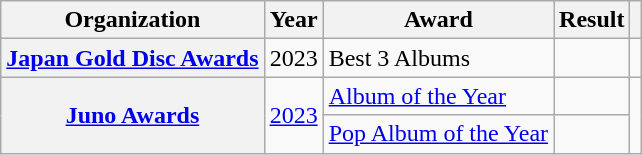<table class="wikitable sortable plainrowheaders">
<tr>
<th scope="col">Organization</th>
<th scope="col">Year</th>
<th scope="col">Award</th>
<th scope="col">Result</th>
<th scope="col" class="unsortable"></th>
</tr>
<tr>
<th scope="row"><a href='#'>Japan Gold Disc Awards</a></th>
<td align="center">2023</td>
<td>Best 3 Albums</td>
<td></td>
<td align="center"></td>
</tr>
<tr>
<th rowspan="2" scope="row"><a href='#'>Juno Awards</a></th>
<td align="center" rowspan="2"><a href='#'>2023</a></td>
<td><a href='#'>Album of the Year</a></td>
<td></td>
<td align="center" rowspan="2"></td>
</tr>
<tr>
<td><a href='#'>Pop Album of the Year</a></td>
<td></td>
</tr>
</table>
